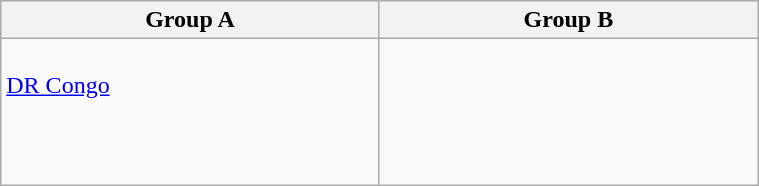<table class="wikitable" width=40%>
<tr>
<th width=175px>Group A</th>
<th width=175px>Group B</th>
</tr>
<tr>
<td><br> <a href='#'>DR Congo</a><br>
<br>
<br>
<br>
</td>
<td><br><br>
<br>
<br>
<br>
</td>
</tr>
</table>
